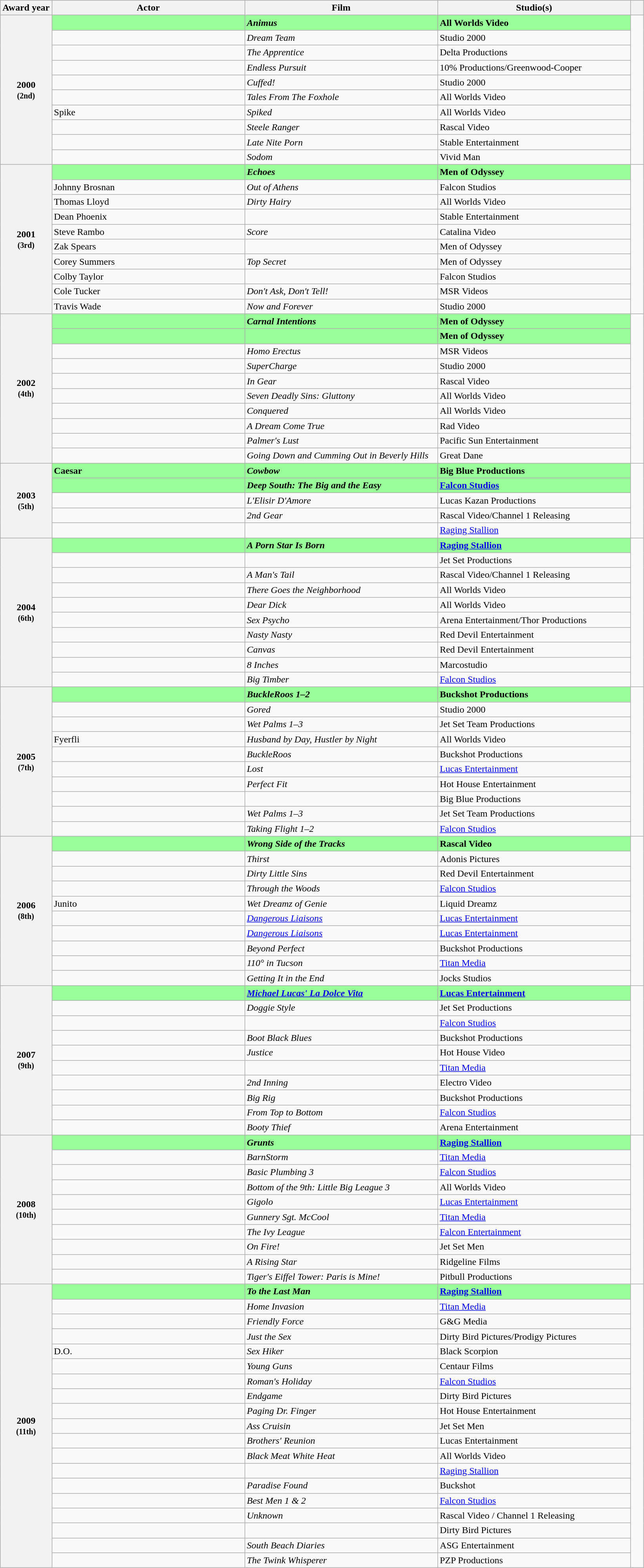<table class="wikitable sortable">
<tr>
<th scope="col" style="width:8%">Award year</th>
<th scope="col" style="width:30%">Actor</th>
<th scope="col" style="width:30%">Film</th>
<th scope="col" style="width:30%">Studio(s)</th>
<th scope="col" style="width:2%" class="unsortable"></th>
</tr>
<tr>
<th scope="rowgroup" rowspan="10" style="text-align:center">2000<br><small>(2nd)</small></th>
<td style="background:#99ff99;"><strong> </strong></td>
<td style="background:#99ff99;"><strong><em>Animus</em></strong></td>
<td style="background:#99ff99;"><strong>All Worlds Video</strong></td>
<td rowspan="10" align=center><br></td>
</tr>
<tr>
<td></td>
<td><em>Dream Team</em></td>
<td>Studio 2000</td>
</tr>
<tr>
<td></td>
<td><em>The Apprentice</em></td>
<td>Delta Productions</td>
</tr>
<tr>
<td></td>
<td><em>Endless Pursuit</em></td>
<td>10% Productions/Greenwood-Cooper</td>
</tr>
<tr>
<td></td>
<td><em>Cuffed!</em></td>
<td>Studio 2000</td>
</tr>
<tr>
<td></td>
<td><em>Tales From The Foxhole</em></td>
<td>All Worlds Video</td>
</tr>
<tr>
<td>Spike</td>
<td><em>Spiked</em></td>
<td>All Worlds Video</td>
</tr>
<tr>
<td></td>
<td><em>Steele Ranger</em></td>
<td>Rascal Video</td>
</tr>
<tr>
<td></td>
<td><em>Late Nite Porn</em></td>
<td>Stable Entertainment</td>
</tr>
<tr>
<td></td>
<td><em>Sodom</em></td>
<td>Vivid Man</td>
</tr>
<tr>
<th scope="rowgroup" rowspan="10" style="text-align:center">2001<br><small>(3rd)</small></th>
<td style="background:#99ff99;"><strong> </strong></td>
<td style="background:#99ff99;"><strong><em>Echoes</em></strong></td>
<td style="background:#99ff99;"><strong>Men of Odyssey</strong></td>
<td rowspan="10" align=center></td>
</tr>
<tr>
<td>Johnny Brosnan</td>
<td><em>Out of Athens</em></td>
<td>Falcon Studios</td>
</tr>
<tr>
<td>Thomas Lloyd</td>
<td><em>Dirty Hairy</em></td>
<td>All Worlds Video</td>
</tr>
<tr>
<td>Dean Phoenix</td>
<td><em></em></td>
<td>Stable Entertainment</td>
</tr>
<tr>
<td>Steve Rambo</td>
<td><em>Score</em></td>
<td>Catalina Video</td>
</tr>
<tr>
<td>Zak Spears</td>
<td><em></em></td>
<td>Men of Odyssey</td>
</tr>
<tr>
<td>Corey Summers</td>
<td><em>Top Secret</em></td>
<td>Men of Odyssey</td>
</tr>
<tr>
<td>Colby Taylor</td>
<td><em></em></td>
<td>Falcon Studios</td>
</tr>
<tr>
<td>Cole Tucker</td>
<td><em>Don't Ask, Don't Tell!</em></td>
<td>MSR Videos</td>
</tr>
<tr>
<td>Travis Wade</td>
<td><em>Now and Forever</em></td>
<td>Studio 2000</td>
</tr>
<tr>
<th scope="rowgroup" rowspan="10" style="text-align:center">2002<br><small>(4th)</small></th>
<td style="background:#99ff99;"><strong> </strong></td>
<td style="background:#99ff99;"><strong><em>Carnal Intentions</em></strong></td>
<td style="background:#99ff99;"><strong>Men of Odyssey</strong></td>
<td rowspan="10" align=center><br></td>
</tr>
<tr>
<td style="background:#99ff99;"><strong> </strong></td>
<td style="background:#99ff99;"><strong><em></em></strong></td>
<td style="background:#99ff99;"><strong>Men of Odyssey</strong></td>
</tr>
<tr>
<td></td>
<td><em>Homo Erectus</em></td>
<td>MSR Videos</td>
</tr>
<tr>
<td></td>
<td><em>SuperCharge</em></td>
<td>Studio 2000</td>
</tr>
<tr>
<td></td>
<td><em>In Gear</em></td>
<td>Rascal Video</td>
</tr>
<tr>
<td></td>
<td><em>Seven Deadly Sins: Gluttony</em></td>
<td>All Worlds Video</td>
</tr>
<tr>
<td></td>
<td><em>Conquered</em></td>
<td>All Worlds Video</td>
</tr>
<tr>
<td></td>
<td><em>A Dream Come True</em></td>
<td>Rad Video</td>
</tr>
<tr>
<td></td>
<td><em>Palmer's Lust</em></td>
<td>Pacific Sun Entertainment</td>
</tr>
<tr>
<td></td>
<td><em>Going Down and Cumming Out in Beverly Hills</em></td>
<td>Great Dane</td>
</tr>
<tr>
<th scope="rowgroup" rowspan="5" style="text-align:center">2003<br><small>(5th)</small></th>
<td style="background:#99ff99;"><strong>Caesar </strong></td>
<td style="background:#99ff99;"><strong><em>Cowbow</em></strong></td>
<td style="background:#99ff99;"><strong>Big Blue Productions</strong></td>
<td rowspan="5" align=center><br></td>
</tr>
<tr>
<td style="background:#99ff99;"><strong> </strong></td>
<td style="background:#99ff99;"><strong><em>Deep South: The Big and the Easy</em></strong></td>
<td style="background:#99ff99;"><strong><a href='#'>Falcon Studios</a></strong></td>
</tr>
<tr>
<td></td>
<td><em>L'Elisir D'Amore</em></td>
<td>Lucas Kazan Productions</td>
</tr>
<tr>
<td></td>
<td><em>2nd Gear</em></td>
<td>Rascal Video/Channel 1 Releasing</td>
</tr>
<tr>
<td></td>
<td><em></em></td>
<td><a href='#'>Raging Stallion</a></td>
</tr>
<tr>
<th scope="rowgroup" rowspan="10" style="text-align:center">2004<br><small>(6th)</small></th>
<td style="background:#99ff99;"><strong> </strong></td>
<td style="background:#99ff99;"><strong><em>A Porn Star Is Born</em></strong></td>
<td style="background:#99ff99;"><strong><a href='#'>Raging Stallion</a></strong></td>
<td rowspan="10" align=center><br></td>
</tr>
<tr>
<td></td>
<td><em></em></td>
<td>Jet Set Productions</td>
</tr>
<tr>
<td></td>
<td><em>A Man's Tail</em></td>
<td>Rascal Video/Channel 1 Releasing</td>
</tr>
<tr>
<td></td>
<td><em>There Goes the Neighborhood</em></td>
<td>All Worlds Video</td>
</tr>
<tr>
<td></td>
<td><em>Dear Dick</em></td>
<td>All Worlds Video</td>
</tr>
<tr>
<td></td>
<td><em>Sex Psycho</em></td>
<td>Arena Entertainment/Thor Productions</td>
</tr>
<tr>
<td></td>
<td><em>Nasty Nasty</em></td>
<td>Red Devil Entertainment</td>
</tr>
<tr>
<td></td>
<td><em>Canvas</em></td>
<td>Red Devil Entertainment</td>
</tr>
<tr>
<td></td>
<td><em>8 Inches</em></td>
<td>Marcostudio</td>
</tr>
<tr>
<td></td>
<td><em>Big Timber</em></td>
<td><a href='#'>Falcon Studios</a></td>
</tr>
<tr>
<th scope="rowgroup" rowspan="10" style="text-align:center">2005<br><small>(7th)</small></th>
<td style="background:#99ff99;"><strong> </strong></td>
<td style="background:#99ff99;"><strong><em>BuckleRoos 1–2</em></strong></td>
<td style="background:#99ff99;"><strong>Buckshot Productions</strong></td>
<td rowspan="10" align=center><br></td>
</tr>
<tr>
<td></td>
<td><em>Gored</em></td>
<td>Studio 2000</td>
</tr>
<tr>
<td></td>
<td><em>Wet Palms 1–3</em></td>
<td>Jet Set Team Productions</td>
</tr>
<tr>
<td>Fyerfli</td>
<td><em>Husband by Day, Hustler by Night</em></td>
<td>All Worlds Video</td>
</tr>
<tr>
<td></td>
<td><em>BuckleRoos</em></td>
<td>Buckshot Productions</td>
</tr>
<tr>
<td></td>
<td><em>Lost</em></td>
<td><a href='#'>Lucas Entertainment</a></td>
</tr>
<tr>
<td></td>
<td><em>Perfect Fit</em></td>
<td>Hot House Entertainment</td>
</tr>
<tr>
<td></td>
<td><em></em></td>
<td>Big Blue Productions</td>
</tr>
<tr>
<td></td>
<td><em>Wet Palms 1–3</em></td>
<td>Jet Set Team Productions</td>
</tr>
<tr>
<td></td>
<td><em>Taking Flight 1–2</em></td>
<td><a href='#'>Falcon Studios</a></td>
</tr>
<tr>
<th scope="rowgroup" rowspan="10" style="text-align:center">2006<br><small>(8th)</small></th>
<td style="background:#99ff99;"><strong> </strong></td>
<td style="background:#99ff99;"><strong><em>Wrong Side of the Tracks</em></strong></td>
<td style="background:#99ff99;"><strong>Rascal Video</strong></td>
<td rowspan="10" align=center><br></td>
</tr>
<tr>
<td></td>
<td><em>Thirst</em></td>
<td>Adonis Pictures</td>
</tr>
<tr>
<td></td>
<td><em>Dirty Little Sins</em></td>
<td>Red Devil Entertainment</td>
</tr>
<tr>
<td></td>
<td><em>Through the Woods</em></td>
<td><a href='#'>Falcon Studios</a></td>
</tr>
<tr>
<td>Junito</td>
<td><em>Wet Dreamz of Genie</em></td>
<td>Liquid Dreamz</td>
</tr>
<tr>
<td></td>
<td><em><a href='#'>Dangerous Liaisons</a></em></td>
<td><a href='#'>Lucas Entertainment</a></td>
</tr>
<tr>
<td></td>
<td><em><a href='#'>Dangerous Liaisons</a></em></td>
<td><a href='#'>Lucas Entertainment</a></td>
</tr>
<tr>
<td></td>
<td><em>Beyond Perfect</em></td>
<td>Buckshot Productions</td>
</tr>
<tr>
<td></td>
<td><em>110° in Tucson</em></td>
<td><a href='#'>Titan Media</a></td>
</tr>
<tr>
<td></td>
<td><em>Getting It in the End</em></td>
<td>Jocks Studios</td>
</tr>
<tr>
<th scope="rowgroup" rowspan="10" style="text-align:center">2007<br><small>(9th)</small></th>
<td style="background:#99ff99;"><strong> </strong></td>
<td style="background:#99ff99;"><strong><em><a href='#'>Michael Lucas' La Dolce Vita</a></em></strong></td>
<td style="background:#99ff99;"><strong><a href='#'>Lucas Entertainment</a></strong></td>
<td rowspan="10" align=center><br></td>
</tr>
<tr>
<td></td>
<td><em>Doggie Style</em></td>
<td>Jet Set Productions</td>
</tr>
<tr>
<td></td>
<td><em></em></td>
<td><a href='#'>Falcon Studios</a></td>
</tr>
<tr>
<td></td>
<td><em>Boot Black Blues</em></td>
<td>Buckshot Productions</td>
</tr>
<tr>
<td></td>
<td><em>Justice</em></td>
<td>Hot House Video</td>
</tr>
<tr>
<td></td>
<td><em></em></td>
<td><a href='#'>Titan Media</a></td>
</tr>
<tr>
<td></td>
<td><em>2nd Inning</em></td>
<td>Electro Video</td>
</tr>
<tr>
<td></td>
<td><em>Big Rig</em></td>
<td>Buckshot Productions</td>
</tr>
<tr>
<td></td>
<td><em>From Top to Bottom</em></td>
<td><a href='#'>Falcon Studios</a></td>
</tr>
<tr>
<td></td>
<td><em>Booty Thief</em></td>
<td>Arena Entertainment</td>
</tr>
<tr>
<th scope="rowgroup" rowspan="10" style="text-align:center">2008<br><small>(10th)</small></th>
<td style="background:#99ff99;"><strong> </strong></td>
<td style="background:#99ff99;"><strong><em>Grunts</em></strong></td>
<td style="background:#99ff99;"><strong><a href='#'>Raging Stallion</a></strong></td>
<td rowspan="10" align=center><br></td>
</tr>
<tr>
<td></td>
<td><em>BarnStorm</em></td>
<td><a href='#'>Titan Media</a></td>
</tr>
<tr>
<td></td>
<td><em>Basic Plumbing 3</em></td>
<td><a href='#'>Falcon Studios</a></td>
</tr>
<tr>
<td></td>
<td><em>Bottom of the 9th: Little Big League 3</em></td>
<td>All Worlds Video</td>
</tr>
<tr>
<td></td>
<td><em>Gigolo</em></td>
<td><a href='#'>Lucas Entertainment</a></td>
</tr>
<tr>
<td></td>
<td><em>Gunnery Sgt. McCool</em></td>
<td><a href='#'>Titan Media</a></td>
</tr>
<tr>
<td></td>
<td><em>The Ivy League</em></td>
<td><a href='#'>Falcon Entertainment</a></td>
</tr>
<tr>
<td></td>
<td><em>On Fire!</em></td>
<td>Jet Set Men</td>
</tr>
<tr>
<td></td>
<td><em>A Rising Star</em></td>
<td>Ridgeline Films</td>
</tr>
<tr>
<td></td>
<td><em>Tiger's Eiffel Tower: Paris is Mine!</em></td>
<td>Pitbull Productions</td>
</tr>
<tr>
<th scope="rowgroup" rowspan="19" style="text-align:center">2009<br><small>(11th)</small></th>
<td style="background:#99ff99;"><strong> </strong></td>
<td style="background:#99ff99;"><strong><em>To the Last Man</em></strong></td>
<td style="background:#99ff99;"><strong><a href='#'>Raging Stallion</a></strong></td>
<td rowspan="19" align=center><br></td>
</tr>
<tr>
<td></td>
<td><em>Home Invasion</em></td>
<td><a href='#'>Titan Media</a></td>
</tr>
<tr>
<td></td>
<td><em>Friendly Force</em></td>
<td>G&G Media</td>
</tr>
<tr>
<td></td>
<td><em>Just the Sex</em></td>
<td>Dirty Bird Pictures/Prodigy Pictures</td>
</tr>
<tr>
<td>D.O.</td>
<td><em>Sex Hiker</em></td>
<td>Black Scorpion</td>
</tr>
<tr>
<td></td>
<td><em>Young Guns</em></td>
<td>Centaur Films</td>
</tr>
<tr>
<td></td>
<td><em>Roman's Holiday</em></td>
<td><a href='#'>Falcon Studios</a></td>
</tr>
<tr>
<td></td>
<td><em>Endgame</em></td>
<td>Dirty Bird Pictures</td>
</tr>
<tr>
<td></td>
<td><em>Paging Dr. Finger</em></td>
<td>Hot House Entertainment</td>
</tr>
<tr>
<td></td>
<td><em>Ass Cruisin</em></td>
<td>Jet Set Men</td>
</tr>
<tr>
<td></td>
<td><em>Brothers' Reunion</em></td>
<td>Lucas Entertainment</td>
</tr>
<tr>
<td></td>
<td><em>Black Meat White Heat</em></td>
<td>All Worlds Video</td>
</tr>
<tr>
<td></td>
<td><em></em></td>
<td><a href='#'>Raging Stallion</a></td>
</tr>
<tr>
<td></td>
<td><em>Paradise Found</em></td>
<td>Buckshot</td>
</tr>
<tr>
<td></td>
<td><em>Best Men 1 & 2</em></td>
<td><a href='#'>Falcon Studios</a></td>
</tr>
<tr>
<td></td>
<td><em>Unknown</em></td>
<td>Rascal Video / Channel 1 Releasing</td>
</tr>
<tr>
<td></td>
<td><em></em></td>
<td>Dirty Bird Pictures</td>
</tr>
<tr>
<td></td>
<td><em>South Beach Diaries</em></td>
<td>ASG Entertainment</td>
</tr>
<tr>
<td></td>
<td><em>The Twink Whisperer</em></td>
<td>PZP Productions</td>
</tr>
</table>
